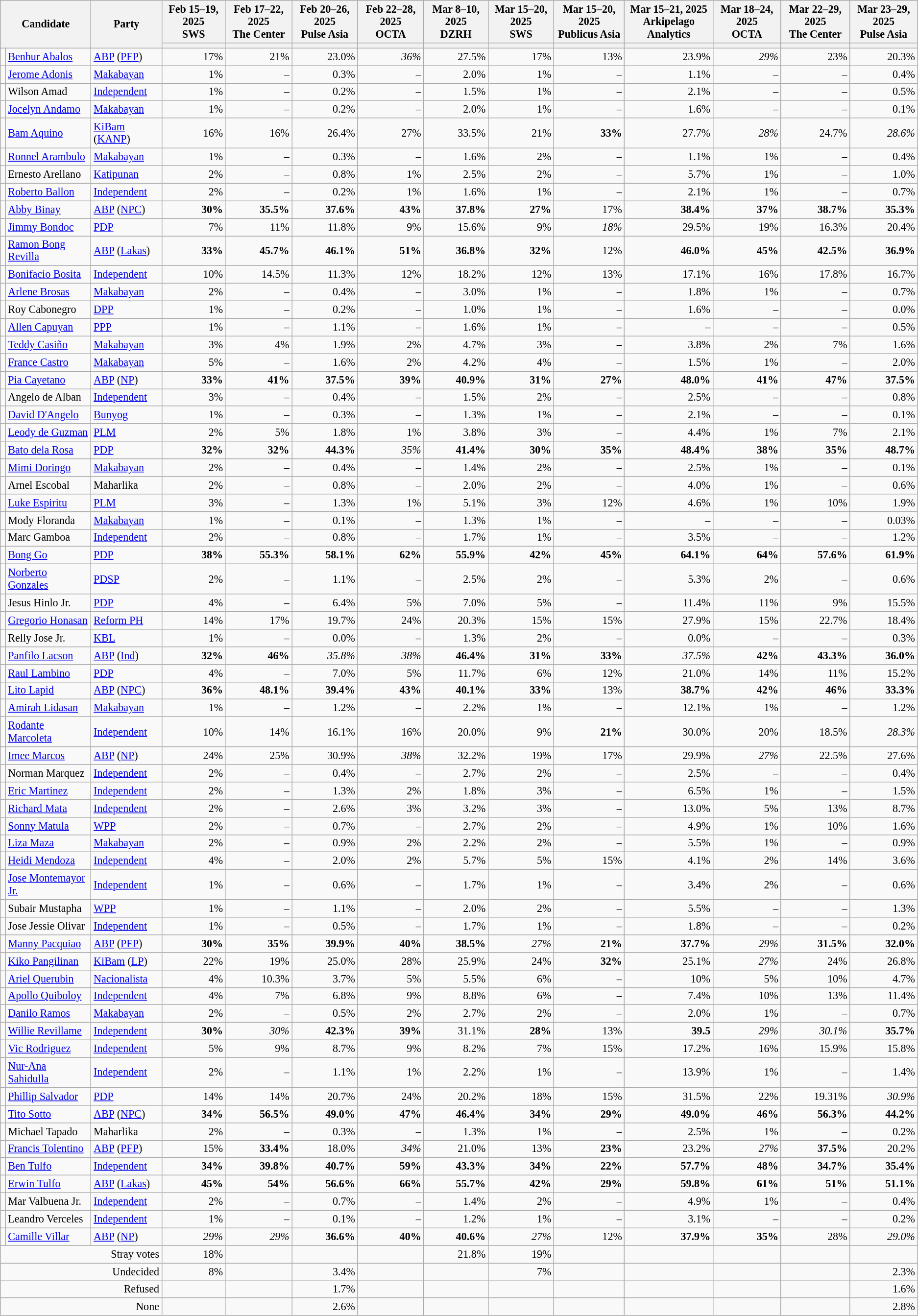<table class="wikitable sortable" style="font-size:92%; text-align:right;">
<tr>
<th colspan="2" rowspan="2" class="unsortable" width="5px">Candidate</th>
<th rowspan="2">Party</th>
<th>Feb 15–19, 2025<br>SWS</th>
<th>Feb 17–22, 2025<br>The Center</th>
<th>Feb 20–26, 2025<br>Pulse Asia</th>
<th>Feb 22–28, 2025<br>OCTA</th>
<th>Mar 8–10, 2025<br>DZRH</th>
<th>Mar 15–20, 2025<br>SWS</th>
<th>Mar 15–20, 2025<br>Publicus Asia</th>
<th>Mar 15–21, 2025<br>Arkipelago Analytics</th>
<th>Mar 18–24, 2025<br>OCTA</th>
<th>Mar 22–29, 2025<br>The Center</th>
<th>Mar 23–29, 2025<br>Pulse Asia</th>
</tr>
<tr>
<th></th>
<th></th>
<th></th>
<th></th>
<th></th>
<th></th>
<th></th>
<th></th>
<th></th>
<th></th>
<th></th>
</tr>
<tr>
<td></td>
<td data-sort-value="Abalos, Benjamin Jr. De Castro" align="left"><a href='#'>Benhur Abalos</a></td>
<td align=left><a href='#'>ABP</a> (<a href='#'>PFP</a>)</td>
<td>17%</td>
<td>21%</td>
<td>23.0%</td>
<td><em>36%</em></td>
<td>27.5%</td>
<td>17%</td>
<td>13%</td>
<td>23.9%</td>
<td><em>29%</em></td>
<td>23%</td>
<td>20.3%</td>
</tr>
<tr>
<td></td>
<td data-sort-value="Adonis, Ronaldo Mangampo" align="left"><a href='#'>Jerome Adonis</a></td>
<td align=left><a href='#'>Makabayan</a></td>
<td>1%</td>
<td>–</td>
<td>0.3%</td>
<td>–</td>
<td>2.0%</td>
<td>1%</td>
<td>–</td>
<td>1.1%</td>
<td>–</td>
<td>–</td>
<td>0.4%</td>
</tr>
<tr>
<td></td>
<td data-sort-value="Amad, Wilson Caritero" align="left">Wilson Amad</td>
<td align=left><a href='#'>Independent</a></td>
<td>1%</td>
<td>–</td>
<td>0.2%</td>
<td>–</td>
<td>1.5%</td>
<td>1%</td>
<td>–</td>
<td>2.1%</td>
<td>–</td>
<td>–</td>
<td>0.5%</td>
</tr>
<tr>
<td></td>
<td data-sort-value="Andamo, Jocelyn Santos" align="left"><a href='#'>Jocelyn Andamo</a></td>
<td align=left><a href='#'>Makabayan</a></td>
<td>1%</td>
<td>–</td>
<td>0.2%</td>
<td>–</td>
<td>2.0%</td>
<td>1%</td>
<td>–</td>
<td>1.6%</td>
<td>–</td>
<td>–</td>
<td>0.1%</td>
</tr>
<tr>
<td></td>
<td data-sort-value="Aquino, Paolo Benigno Aguirre" align="left"><a href='#'>Bam Aquino</a></td>
<td align=left><a href='#'>KiBam</a> (<a href='#'>KANP</a>)</td>
<td>16%</td>
<td>16%</td>
<td>26.4%</td>
<td>27%</td>
<td>33.5%</td>
<td>21%</td>
<td><strong>33%</strong></td>
<td>27.7%</td>
<td><em>28%</em></td>
<td>24.7%</td>
<td><em>28.6%</em></td>
</tr>
<tr>
<td></td>
<td data-sort-value="Arambulo, Ronnel Gondraneos" align="left"><a href='#'>Ronnel Arambulo</a></td>
<td align=left><a href='#'>Makabayan</a></td>
<td>1%</td>
<td>–</td>
<td>0.3%</td>
<td>–</td>
<td>1.6%</td>
<td>2%</td>
<td>–</td>
<td>1.1%</td>
<td>1%</td>
<td>–</td>
<td>0.4%</td>
</tr>
<tr>
<td></td>
<td data-sort-value="Arellano, Ernesto Rillera" align="left">Ernesto Arellano</td>
<td align=left><a href='#'>Katipunan</a></td>
<td>2%</td>
<td>–</td>
<td>0.8%</td>
<td>1%</td>
<td>2.5%</td>
<td>2%</td>
<td>–</td>
<td>5.7%</td>
<td>1%</td>
<td>–</td>
<td>1.0%</td>
</tr>
<tr>
<td></td>
<td data-sort-value="Ballon, Roberto Amido" align="left"><a href='#'>Roberto Ballon</a></td>
<td align=left><a href='#'>Independent</a></td>
<td>2%</td>
<td>–</td>
<td>0.2%</td>
<td>1%</td>
<td>1.6%</td>
<td>1%</td>
<td>–</td>
<td>2.1%</td>
<td>1%</td>
<td>–</td>
<td>0.7%</td>
</tr>
<tr>
<td></td>
<td data-sort-value="Binay, Mar-Len Abigail Sombillo" align="left"><a href='#'>Abby Binay</a></td>
<td align=left><a href='#'>ABP</a> (<a href='#'>NPC</a>)</td>
<td><strong>30%</strong></td>
<td><strong>35.5%</strong></td>
<td><strong>37.6%</strong></td>
<td><strong>43%</strong></td>
<td><strong>37.8%</strong></td>
<td><strong>27%</strong></td>
<td>17%</td>
<td><strong>38.4%</strong></td>
<td><strong>37%</strong></td>
<td><strong>38.7%</strong></td>
<td><strong>35.3%</strong></td>
</tr>
<tr>
<td></td>
<td data-sort-value="Bondoc, James Patrick Romero" align="left"><a href='#'>Jimmy Bondoc</a></td>
<td align=left><a href='#'>PDP</a></td>
<td>7%</td>
<td>11%</td>
<td>11.8%</td>
<td>9%</td>
<td>15.6%</td>
<td>9%</td>
<td><em>18%</em></td>
<td>29.5%</td>
<td>19%</td>
<td>16.3%</td>
<td>20.4%</td>
</tr>
<tr>
<td></td>
<td data-sort-value="Bong Revilla, Ramon Jr. Bautista" align="left"><a href='#'>Ramon Bong Revilla</a></td>
<td align=left><a href='#'>ABP</a> (<a href='#'>Lakas</a>)</td>
<td><strong>33%</strong></td>
<td><strong>45.7%</strong></td>
<td><strong>46.1%</strong></td>
<td><strong>51%</strong></td>
<td><strong>36.8%</strong></td>
<td><strong>32%</strong></td>
<td>12%</td>
<td><strong>46.0%</strong></td>
<td><strong>45%</strong></td>
<td><strong>42.5%</strong></td>
<td><strong>36.9%</strong></td>
</tr>
<tr>
<td></td>
<td data-sort-value="Bosita, Bonifacio Laqui" align="left"><a href='#'>Bonifacio Bosita</a></td>
<td align=left><a href='#'>Independent</a></td>
<td>10%</td>
<td>14.5%</td>
<td>11.3%</td>
<td>12%</td>
<td>18.2%</td>
<td>12%</td>
<td>13%</td>
<td>17.1%</td>
<td>16%</td>
<td>17.8%</td>
<td>16.7%</td>
</tr>
<tr>
<td></td>
<td data-sort-value="Brosas, Arlene Duran" align="left"><a href='#'>Arlene Brosas</a></td>
<td align=left><a href='#'>Makabayan</a></td>
<td>2%</td>
<td>–</td>
<td>0.4%</td>
<td>–</td>
<td>3.0%</td>
<td>1%</td>
<td>–</td>
<td>1.8%</td>
<td>1%</td>
<td>–</td>
<td>0.7%</td>
</tr>
<tr>
<td></td>
<td data-sort-value="Cabonegro, Roy Jerusalem" align="left">Roy Cabonegro</td>
<td align=left><a href='#'>DPP</a></td>
<td>1%</td>
<td>–</td>
<td>0.2%</td>
<td>–</td>
<td>1.0%</td>
<td>1%</td>
<td>–</td>
<td>1.6%</td>
<td>–</td>
<td>–</td>
<td>0.0%</td>
</tr>
<tr>
<td></td>
<td data-sort-value="Capuyan, Allen Arat" align="left"><a href='#'>Allen Capuyan</a></td>
<td align="left"><a href='#'>PPP</a></td>
<td>1%</td>
<td>–</td>
<td>1.1%</td>
<td>–</td>
<td>1.6%</td>
<td>1%</td>
<td>–</td>
<td>–</td>
<td>–</td>
<td>–</td>
<td>0.5%</td>
</tr>
<tr>
<td></td>
<td data-sort-value="Casiño, Teodoro Acevedo" align="left"><a href='#'>Teddy Casiño</a></td>
<td align=left><a href='#'>Makabayan</a></td>
<td>3%</td>
<td>4%</td>
<td>1.9%</td>
<td>2%</td>
<td>4.7%</td>
<td>3%</td>
<td>–</td>
<td>3.8%</td>
<td>2%</td>
<td>7%</td>
<td>1.6%</td>
</tr>
<tr>
<td></td>
<td data-sort-value="Castro, Francisca Lustina" align="left"><a href='#'>France Castro</a></td>
<td align=left><a href='#'>Makabayan</a></td>
<td>5%</td>
<td>–</td>
<td>1.6%</td>
<td>2%</td>
<td>4.2%</td>
<td>4%</td>
<td>–</td>
<td>1.5%</td>
<td>1%</td>
<td>–</td>
<td>2.0%</td>
</tr>
<tr>
<td></td>
<td data-sort-value="Cayetano, Pilar Juliana Schramm" align="left"><a href='#'>Pia Cayetano</a></td>
<td align=left><a href='#'>ABP</a> (<a href='#'>NP</a>)</td>
<td><strong>33%</strong></td>
<td><strong>41%</strong></td>
<td><strong>37.5%</strong></td>
<td><strong>39%</strong></td>
<td><strong>40.9%</strong></td>
<td><strong>31%</strong></td>
<td><strong>27%</strong></td>
<td><strong>48.0%</strong></td>
<td><strong>41%</strong></td>
<td><strong>47%</strong></td>
<td><strong>37.5%</strong></td>
</tr>
<tr>
<td></td>
<td data-sort-value="De Alban, Angelo Castro" align="left">Angelo de Alban</td>
<td align="left"><a href='#'>Independent</a></td>
<td>3%</td>
<td>–</td>
<td>0.4%</td>
<td>–</td>
<td>1.5%</td>
<td>2%</td>
<td>–</td>
<td>2.5%</td>
<td>–</td>
<td>–</td>
<td>0.8%</td>
</tr>
<tr>
<td></td>
<td data-sort-value="D'Angelo, David Delano" align="left"><a href='#'>David D'Angelo</a></td>
<td align=left><a href='#'>Bunyog</a></td>
<td>1%</td>
<td>–</td>
<td>0.3%</td>
<td>–</td>
<td>1.3%</td>
<td>1%</td>
<td>–</td>
<td>2.1%</td>
<td>–</td>
<td>–</td>
<td>0.1%</td>
</tr>
<tr>
<td></td>
<td data-sort-value="De Guzman, Leodegario Quitain" align="left"><a href='#'>Leody de Guzman</a></td>
<td align=left><a href='#'>PLM</a></td>
<td>2%</td>
<td>5%</td>
<td>1.8%</td>
<td>1%</td>
<td>3.8%</td>
<td>3%</td>
<td>–</td>
<td>4.4%</td>
<td>1%</td>
<td>7%</td>
<td>2.1%</td>
</tr>
<tr>
<td></td>
<td data-sort-value="Dela Rosa, Ronald Marapon" align="left"><a href='#'>Bato dela Rosa</a></td>
<td align=left><a href='#'>PDP</a></td>
<td><strong>32%</strong></td>
<td><strong>32%</strong></td>
<td><strong>44.3%</strong></td>
<td><em>35%</em></td>
<td><strong>41.4%</strong></td>
<td><strong>30%</strong></td>
<td><strong>35%</strong></td>
<td><strong>48.4%</strong></td>
<td><strong>38%</strong></td>
<td><strong>35%</strong></td>
<td><strong>48.7%</strong></td>
</tr>
<tr>
<td></td>
<td data-sort-value="Doringo, Eufemia Pet" align="left"><a href='#'>Mimi Doringo</a></td>
<td align=left><a href='#'>Makabayan</a></td>
<td>2%</td>
<td>–</td>
<td>0.4%</td>
<td>–</td>
<td>1.4%</td>
<td>2%</td>
<td>–</td>
<td>2.5%</td>
<td>1%</td>
<td>–</td>
<td>0.1%</td>
</tr>
<tr>
<td></td>
<td data-sort-value="Escobal, Arnel Bondilles" align="left">Arnel Escobal</td>
<td align=left>Maharlika</td>
<td>2%</td>
<td>–</td>
<td>0.8%</td>
<td>–</td>
<td>2.0%</td>
<td>2%</td>
<td>–</td>
<td>4.0%</td>
<td>1%</td>
<td>–</td>
<td>0.6%</td>
</tr>
<tr>
<td></td>
<td data-sort-value="Espiritu, Renecio Jr. Santos" align="left"><a href='#'>Luke Espiritu</a></td>
<td align=left><a href='#'>PLM</a></td>
<td>3%</td>
<td>–</td>
<td>1.3%</td>
<td>1%</td>
<td>5.1%</td>
<td>3%</td>
<td>12%</td>
<td>4.6%</td>
<td>1%</td>
<td>10%</td>
<td>1.9%</td>
</tr>
<tr>
<td></td>
<td data-sort-value="Floranda, Modesto Toque" align="left">Mody Floranda</td>
<td align=left><a href='#'>Makabayan</a></td>
<td>1%</td>
<td>–</td>
<td>0.1%</td>
<td>–</td>
<td>1.3%</td>
<td>1%</td>
<td>–</td>
<td>–</td>
<td>–</td>
<td>–</td>
<td>0.03%</td>
</tr>
<tr>
<td></td>
<td data-sort-value="Gamboa, Marc Louie Santos" align="left">Marc Gamboa</td>
<td align=left><a href='#'>Independent</a></td>
<td>2%</td>
<td>–</td>
<td>0.8%</td>
<td>–</td>
<td>1.7%</td>
<td>1%</td>
<td>–</td>
<td>3.5%</td>
<td>–</td>
<td>–</td>
<td>1.2%</td>
</tr>
<tr>
<td></td>
<td data-sort-value="Go, Christopher Lawrence Tesoro" align="left"><a href='#'>Bong Go</a></td>
<td align=left><a href='#'>PDP</a></td>
<td><strong>38%</strong></td>
<td><strong>55.3%</strong></td>
<td><strong>58.1%</strong></td>
<td><strong>62%</strong></td>
<td><strong>55.9%</strong></td>
<td><strong>42%</strong></td>
<td><strong>45%</strong></td>
<td><strong>64.1%</strong></td>
<td><strong>64%</strong></td>
<td><strong>57.6%</strong></td>
<td><strong>61.9%</strong></td>
</tr>
<tr>
<td></td>
<td data-sort-value="Gonzales, Norberto Borja" align="left"><a href='#'>Norberto Gonzales</a></td>
<td align=left><a href='#'>PDSP</a></td>
<td>2%</td>
<td>–</td>
<td>1.1%</td>
<td>–</td>
<td>2.5%</td>
<td>2%</td>
<td>–</td>
<td>5.3%</td>
<td>2%</td>
<td>–</td>
<td>0.6%</td>
</tr>
<tr>
<td></td>
<td data-sort-value="Hinlo, Jesus Jr. Villanueva" align="left">Jesus Hinlo Jr.</td>
<td align=left><a href='#'>PDP</a></td>
<td>4%</td>
<td>–</td>
<td>6.4%</td>
<td>5%</td>
<td>7.0%</td>
<td>5%</td>
<td>–</td>
<td>11.4%</td>
<td>11%</td>
<td>9%</td>
<td>15.5%</td>
</tr>
<tr>
<td></td>
<td data-sort-value="Honasan, Gregorio Ballesteros" align="left"><a href='#'>Gregorio Honasan</a></td>
<td align=left><a href='#'>Reform PH</a></td>
<td>14%</td>
<td>17%</td>
<td>19.7%</td>
<td>24%</td>
<td>20.3%</td>
<td>15%</td>
<td>15%</td>
<td>27.9%</td>
<td>15%</td>
<td>22.7%</td>
<td>18.4%</td>
</tr>
<tr>
<td></td>
<td data-sort-value="Jose, Relly Jr. Nufable" align="left">Relly Jose Jr.</td>
<td align=left><a href='#'>KBL</a></td>
<td>1%</td>
<td>–</td>
<td>0.0%</td>
<td>–</td>
<td>1.3%</td>
<td>2%</td>
<td>–</td>
<td>0.0%</td>
<td>–</td>
<td>–</td>
<td>0.3%</td>
</tr>
<tr>
<td></td>
<td data-sort-value="Lacson, Panfilo Morena" align="left"><a href='#'>Panfilo Lacson</a></td>
<td align=left><a href='#'>ABP</a> (<a href='#'>Ind</a>)</td>
<td><strong>32%</strong></td>
<td><strong>46%</strong></td>
<td><em>35.8%</em></td>
<td><em>38%</em></td>
<td><strong>46.4%</strong></td>
<td><strong>31%</strong></td>
<td><strong>33%</strong></td>
<td><em>37.5%</em></td>
<td><strong>42%</strong></td>
<td><strong>43.3%</strong></td>
<td><strong>36.0%</strong></td>
</tr>
<tr>
<td></td>
<td data-sort-value="Lambino, Raul Loyola" align="left"><a href='#'>Raul Lambino</a></td>
<td align=left><a href='#'>PDP</a></td>
<td>4%</td>
<td>–</td>
<td>7.0%</td>
<td>5%</td>
<td>11.7%</td>
<td>6%</td>
<td>12%</td>
<td>21.0%</td>
<td>14%</td>
<td>11%</td>
<td>15.2%</td>
</tr>
<tr>
<td></td>
<td data-sort-value="Lapid, Manuel Mercado" align="left"><a href='#'>Lito Lapid</a></td>
<td align=left><a href='#'>ABP</a> (<a href='#'>NPC</a>)</td>
<td><strong>36%</strong></td>
<td><strong>48.1%</strong></td>
<td><strong>39.4%</strong></td>
<td><strong>43%</strong></td>
<td><strong>40.1%</strong></td>
<td><strong>33%</strong></td>
<td>13%</td>
<td><strong>38.7%</strong></td>
<td><strong>42%</strong></td>
<td><strong>46%</strong></td>
<td><strong>33.3%</strong></td>
</tr>
<tr>
<td></td>
<td data-sort-value="Lidasan, Amirah Ali" align="left"><a href='#'>Amirah Lidasan</a></td>
<td align="left"><a href='#'>Makabayan</a></td>
<td>1%</td>
<td>–</td>
<td>1.2%</td>
<td>–</td>
<td>2.2%</td>
<td>1%</td>
<td>–</td>
<td>12.1%</td>
<td>1%</td>
<td>–</td>
<td>1.2%</td>
</tr>
<tr>
<td></td>
<td data-sort-value="Marcoleta, Rodante Dizon" align="left"><a href='#'>Rodante Marcoleta</a></td>
<td align="left"><a href='#'>Independent</a></td>
<td>10%</td>
<td>14%</td>
<td>16.1%</td>
<td>16%</td>
<td>20.0%</td>
<td>9%</td>
<td><strong>21%</strong></td>
<td>30.0%</td>
<td>20%</td>
<td>18.5%</td>
<td><em>28.3%</em></td>
</tr>
<tr>
<td></td>
<td data-sort-value="Marcos, Imelda Josefa Romualdez" align="left"><a href='#'>Imee Marcos</a></td>
<td align=left><a href='#'>ABP</a> (<a href='#'>NP</a>)</td>
<td>24%</td>
<td>25%</td>
<td>30.9%</td>
<td><em>38%</em></td>
<td>32.2%</td>
<td>19%</td>
<td>17%</td>
<td>29.9%</td>
<td><em>27%</em></td>
<td>22.5%</td>
<td>27.6%</td>
</tr>
<tr>
<td></td>
<td data-sort-value="Marquez, Norman Cordero" align="left">Norman Marquez</td>
<td align="left"><a href='#'>Independent</a></td>
<td>2%</td>
<td>–</td>
<td>0.4%</td>
<td>–</td>
<td>2.7%</td>
<td>2%</td>
<td>–</td>
<td>2.5%</td>
<td>–</td>
<td>–</td>
<td>0.4%</td>
</tr>
<tr>
<td></td>
<td data-sort-value="Martinez, Eric Morales" align="left"><a href='#'>Eric Martinez</a></td>
<td align="left"><a href='#'>Independent</a></td>
<td>2%</td>
<td>–</td>
<td>1.3%</td>
<td>2%</td>
<td>1.8%</td>
<td>3%</td>
<td>–</td>
<td>6.5%</td>
<td>1%</td>
<td>–</td>
<td>1.5%</td>
</tr>
<tr>
<td></td>
<td data-sort-value="Mata, Richard Tesoro" align="left"><a href='#'>Richard Mata</a></td>
<td align="left"><a href='#'>Independent</a></td>
<td>2%</td>
<td>–</td>
<td>2.6%</td>
<td>3%</td>
<td>3.2%</td>
<td>3%</td>
<td>–</td>
<td>13.0%</td>
<td>5%</td>
<td>13%</td>
<td>8.7%</td>
</tr>
<tr>
<td></td>
<td data-sort-value="Matula, Jose Sonny Gito" align="left"><a href='#'>Sonny Matula</a></td>
<td align="left"><a href='#'>WPP</a></td>
<td>2%</td>
<td>–</td>
<td>0.7%</td>
<td>–</td>
<td>2.7%</td>
<td>2%</td>
<td>–</td>
<td>4.9%</td>
<td>1%</td>
<td>10%</td>
<td>1.6%</td>
</tr>
<tr>
<td></td>
<td data-sort-value="Maza, Liza Largoza" align="left"><a href='#'>Liza Maza</a></td>
<td align="left"><a href='#'>Makabayan</a></td>
<td>2%</td>
<td>–</td>
<td>0.9%</td>
<td>2%</td>
<td>2.2%</td>
<td>2%</td>
<td>–</td>
<td>5.5%</td>
<td>1%</td>
<td>–</td>
<td>0.9%</td>
</tr>
<tr>
<td></td>
<td data-sort-value="Mendoza, Heidi Lloce" align="left"><a href='#'>Heidi Mendoza</a></td>
<td align="left"><a href='#'>Independent</a></td>
<td>4%</td>
<td>–</td>
<td>2.0%</td>
<td>2%</td>
<td>5.7%</td>
<td>5%</td>
<td>15%</td>
<td>4.1%</td>
<td>2%</td>
<td>14%</td>
<td>3.6%</td>
</tr>
<tr>
<td></td>
<td data-sort-value="Montemayor, Jose Jr. Cabrera" align="left"><a href='#'>Jose Montemayor Jr.</a></td>
<td align="left"><a href='#'>Independent</a></td>
<td>1%</td>
<td>–</td>
<td>0.6%</td>
<td>–</td>
<td>1.7%</td>
<td>1%</td>
<td>–</td>
<td>3.4%</td>
<td>2%</td>
<td>–</td>
<td>0.6%</td>
</tr>
<tr>
<td></td>
<td data-sort-value="Mustapha, Subair Guintaum" align="left">Subair Mustapha</td>
<td align="left"><a href='#'>WPP</a></td>
<td>1%</td>
<td>–</td>
<td>1.1%</td>
<td>–</td>
<td>2.0%</td>
<td>2%</td>
<td>–</td>
<td>5.5%</td>
<td>–</td>
<td>–</td>
<td>1.3%</td>
</tr>
<tr>
<td></td>
<td data-sort-value="Olivar, Jose Jessie Dela Calsada" align="left">Jose Jessie Olivar</td>
<td align="left"><a href='#'>Independent</a></td>
<td>1%</td>
<td>–</td>
<td>0.5%</td>
<td>–</td>
<td>1.7%</td>
<td>1%</td>
<td>–</td>
<td>1.8%</td>
<td>–</td>
<td>–</td>
<td>0.2%</td>
</tr>
<tr>
<td></td>
<td data-sort-value="Pacquiao, Emmanuel Dapidran" align="left"><a href='#'>Manny Pacquiao</a></td>
<td align="left"><a href='#'>ABP</a> (<a href='#'>PFP</a>)</td>
<td><strong>30%</strong></td>
<td><strong>35%</strong></td>
<td><strong>39.9%</strong></td>
<td><strong>40%</strong></td>
<td><strong>38.5%</strong></td>
<td><em>27%</em></td>
<td><strong>21%</strong></td>
<td><strong>37.7%</strong></td>
<td><em>29%</em></td>
<td><strong>31.5%</strong></td>
<td><strong>32.0%</strong></td>
</tr>
<tr>
<td></td>
<td data-sort-value="Pangilinan, Francis Pancratius Nepomuceno" align="left"><a href='#'>Kiko Pangilinan</a></td>
<td align="left"><a href='#'>KiBam</a> (<a href='#'>LP</a>)</td>
<td>22%</td>
<td>19%</td>
<td>25.0%</td>
<td>28%</td>
<td>25.9%</td>
<td>24%</td>
<td><strong>32%</strong></td>
<td>25.1%</td>
<td><em>27%</em></td>
<td>24%</td>
<td>26.8%</td>
</tr>
<tr>
<td></td>
<td data-sort-value="Querubin, Ariel Porfirio Oliva" align="left"><a href='#'>Ariel Querubin</a></td>
<td align="left"><a href='#'>Nacionalista</a></td>
<td>4%</td>
<td>10.3%</td>
<td>3.7%</td>
<td>5%</td>
<td>5.5%</td>
<td>6%</td>
<td>–</td>
<td>10%</td>
<td>5%</td>
<td>10%</td>
<td>4.7%</td>
</tr>
<tr>
<td></td>
<td data-sort-value="Quiboloy, Apollo Carreon" align="left"><a href='#'>Apollo Quiboloy</a></td>
<td align="left"><a href='#'>Independent</a></td>
<td>4%</td>
<td>7%</td>
<td>6.8%</td>
<td>9%</td>
<td>8.8%</td>
<td>6%</td>
<td>–</td>
<td>7.4%</td>
<td>10%</td>
<td>13%</td>
<td>11.4%</td>
</tr>
<tr>
<td></td>
<td data-sort-value="Ramos, Danilo Hernandez" align="left"><a href='#'>Danilo Ramos</a></td>
<td align="left"><a href='#'>Makabayan</a></td>
<td>2%</td>
<td>–</td>
<td>0.5%</td>
<td>2%</td>
<td>2.7%</td>
<td>2%</td>
<td>–</td>
<td>2.0%</td>
<td>1%</td>
<td>–</td>
<td>0.7%</td>
</tr>
<tr>
<td></td>
<td data-sort-value="Revillame, Wilfredo Buendia" align="left"><a href='#'>Willie Revillame</a></td>
<td align="left"><a href='#'>Independent</a></td>
<td><strong>30%</strong></td>
<td><em>30%</em></td>
<td><strong>42.3%</strong></td>
<td><strong>39%</strong></td>
<td>31.1%</td>
<td><strong>28%</strong></td>
<td>13%</td>
<td><strong>39.5</strong></td>
<td><em>29%</em></td>
<td><em>30.1%</em></td>
<td><strong>35.7%</strong></td>
</tr>
<tr>
<td></td>
<td data-sort-value="Rodriguez, Victor Dayrit" align="left"><a href='#'>Vic Rodriguez</a></td>
<td align="left"><a href='#'>Independent</a></td>
<td>5%</td>
<td>9%</td>
<td>8.7%</td>
<td>9%</td>
<td>8.2%</td>
<td>7%</td>
<td>15%</td>
<td>17.2%</td>
<td>16%</td>
<td>15.9%</td>
<td>15.8%</td>
</tr>
<tr>
<td></td>
<td data-sort-value="Sahidulla, Nur-Ana Indanan" align="left"><a href='#'>Nur-Ana Sahidulla</a></td>
<td align="left"><a href='#'>Independent</a></td>
<td>2%</td>
<td>–</td>
<td>1.1%</td>
<td>1%</td>
<td>2.2%</td>
<td>1%</td>
<td>–</td>
<td>13.9%</td>
<td>1%</td>
<td>–</td>
<td>1.4%</td>
</tr>
<tr>
<td></td>
<td data-sort-value="Salvador, Phillip Reyes" align="left"><a href='#'>Phillip Salvador</a></td>
<td align="left"><a href='#'>PDP</a></td>
<td>14%</td>
<td>14%</td>
<td>20.7%</td>
<td>24%</td>
<td>20.2%</td>
<td>18%</td>
<td>15%</td>
<td>31.5%</td>
<td>22%</td>
<td>19.31%</td>
<td><em>30.9%</em></td>
</tr>
<tr>
<td></td>
<td data-sort-value="Sotto, Vicente III Castelo" align="left"><a href='#'>Tito Sotto</a></td>
<td align="left"><a href='#'>ABP</a> (<a href='#'>NPC</a>)</td>
<td><strong>34%</strong></td>
<td><strong>56.5%</strong></td>
<td><strong>49.0%</strong></td>
<td><strong>47%</strong></td>
<td><strong>46.4%</strong></td>
<td><strong>34%</strong></td>
<td><strong>29%</strong></td>
<td><strong>49.0%</strong></td>
<td><strong>46%</strong></td>
<td><strong>56.3%</strong></td>
<td><strong>44.2%</strong></td>
</tr>
<tr>
<td></td>
<td data-sort-value="Tapado, Michael Balais" align="left">Michael Tapado</td>
<td align="left">Maharlika</td>
<td>2%</td>
<td>–</td>
<td>0.3%</td>
<td>–</td>
<td>1.3%</td>
<td>1%</td>
<td>–</td>
<td>2.5%</td>
<td>1%</td>
<td>–</td>
<td>0.2%</td>
</tr>
<tr>
<td></td>
<td data-sort-value="Tolentino, Francis Ng" align="left"><a href='#'>Francis Tolentino</a></td>
<td align="left"><a href='#'>ABP</a> (<a href='#'>PFP</a>)</td>
<td>15%</td>
<td><strong>33.4%</strong></td>
<td>18.0%</td>
<td><em>34%</em></td>
<td>21.0%</td>
<td>13%</td>
<td><strong>23%</strong></td>
<td>23.2%</td>
<td><em>27%</em></td>
<td><strong>37.5%</strong></td>
<td>20.2%</td>
</tr>
<tr>
<td></td>
<td data-sort-value="Tulfo, Bienvenido Teshiba" align="left"><a href='#'>Ben Tulfo</a></td>
<td align="left"><a href='#'>Independent</a></td>
<td><strong>34%</strong></td>
<td><strong>39.8%</strong></td>
<td><strong>40.7%</strong></td>
<td><strong>59%</strong></td>
<td><strong>43.3%</strong></td>
<td><strong>34%</strong></td>
<td><strong>22%</strong></td>
<td><strong>57.7%</strong></td>
<td><strong>48%</strong></td>
<td><strong>34.7%</strong></td>
<td><strong>35.4%</strong></td>
</tr>
<tr>
<td></td>
<td data-sort-value="Tulfo, Erwin Teshiba" align="left"><a href='#'>Erwin Tulfo</a></td>
<td align="left"><a href='#'>ABP</a> (<a href='#'>Lakas</a>)</td>
<td><strong>45%</strong></td>
<td><strong>54%</strong></td>
<td><strong>56.6%</strong></td>
<td><strong>66%</strong></td>
<td><strong>55.7%</strong></td>
<td><strong>42%</strong></td>
<td><strong>29%</strong></td>
<td><strong>59.8%</strong></td>
<td><strong>61%</strong></td>
<td><strong>51%</strong></td>
<td><strong>51.1%</strong></td>
</tr>
<tr>
<td></td>
<td data-sort-value="Valbuena, Mario Jr. Soliven" align="left">Mar Valbuena Jr.</td>
<td align="left"><a href='#'>Independent</a></td>
<td>2%</td>
<td>–</td>
<td>0.7%</td>
<td>–</td>
<td>1.4%</td>
<td>2%</td>
<td>–</td>
<td>4.9%</td>
<td>1%</td>
<td>–</td>
<td>0.4%</td>
</tr>
<tr>
<td></td>
<td data-sort-value="Verceles, Leandro Buenconsejo" align="left">Leandro Verceles</td>
<td align="left"><a href='#'>Independent</a></td>
<td>1%</td>
<td>–</td>
<td>0.1%</td>
<td>–</td>
<td>1.2%</td>
<td>1%</td>
<td>–</td>
<td>3.1%</td>
<td>–</td>
<td>–</td>
<td>0.2%</td>
</tr>
<tr>
<td></td>
<td data-sort-value="Villar, Camille Aguilar" align="left"><a href='#'>Camille Villar</a></td>
<td align="left"><a href='#'>ABP</a> (<a href='#'>NP</a>)</td>
<td><em>29%</em></td>
<td><em>29%</em></td>
<td><strong>36.6%</strong></td>
<td><strong>40%</strong></td>
<td><strong>40.6%</strong></td>
<td><em>27%</em></td>
<td>12%</td>
<td><strong>37.9%</strong></td>
<td><strong>35%</strong></td>
<td>28%</td>
<td><em>29.0%</em></td>
</tr>
<tr class="sortbottom">
<td colspan="3">Stray votes</td>
<td>18%</td>
<td></td>
<td></td>
<td></td>
<td>21.8%</td>
<td>19%</td>
<td></td>
<td></td>
<td></td>
<td></td>
<td></td>
</tr>
<tr class="sortbottom">
<td colspan="3">Undecided</td>
<td>8%</td>
<td></td>
<td>3.4%</td>
<td></td>
<td></td>
<td>7%</td>
<td></td>
<td></td>
<td></td>
<td></td>
<td>2.3%</td>
</tr>
<tr class="sortbottom">
<td colspan="3">Refused</td>
<td></td>
<td></td>
<td>1.7%</td>
<td></td>
<td></td>
<td></td>
<td></td>
<td></td>
<td></td>
<td></td>
<td>1.6%</td>
</tr>
<tr class="sortbottom">
<td colspan="3">None</td>
<td></td>
<td></td>
<td>2.6%</td>
<td></td>
<td></td>
<td></td>
<td></td>
<td></td>
<td></td>
<td></td>
<td>2.8%</td>
</tr>
</table>
